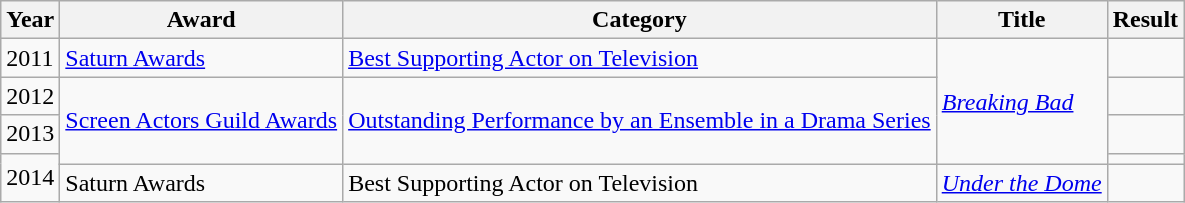<table class="wikitable sortable">
<tr>
<th>Year</th>
<th>Award</th>
<th>Category</th>
<th>Title</th>
<th>Result</th>
</tr>
<tr>
<td>2011</td>
<td><a href='#'>Saturn Awards</a></td>
<td><a href='#'>Best Supporting Actor on Television</a></td>
<td rowspan="4"><em><a href='#'>Breaking Bad</a></em></td>
<td></td>
</tr>
<tr>
<td>2012</td>
<td rowspan="3"><a href='#'>Screen Actors Guild Awards</a></td>
<td rowspan="3"><a href='#'>Outstanding Performance by an Ensemble in a Drama Series</a></td>
<td></td>
</tr>
<tr>
<td>2013</td>
<td></td>
</tr>
<tr>
<td rowspan="2">2014</td>
<td></td>
</tr>
<tr>
<td>Saturn Awards</td>
<td>Best Supporting Actor on Television</td>
<td><em><a href='#'>Under the Dome</a></em></td>
<td></td>
</tr>
</table>
